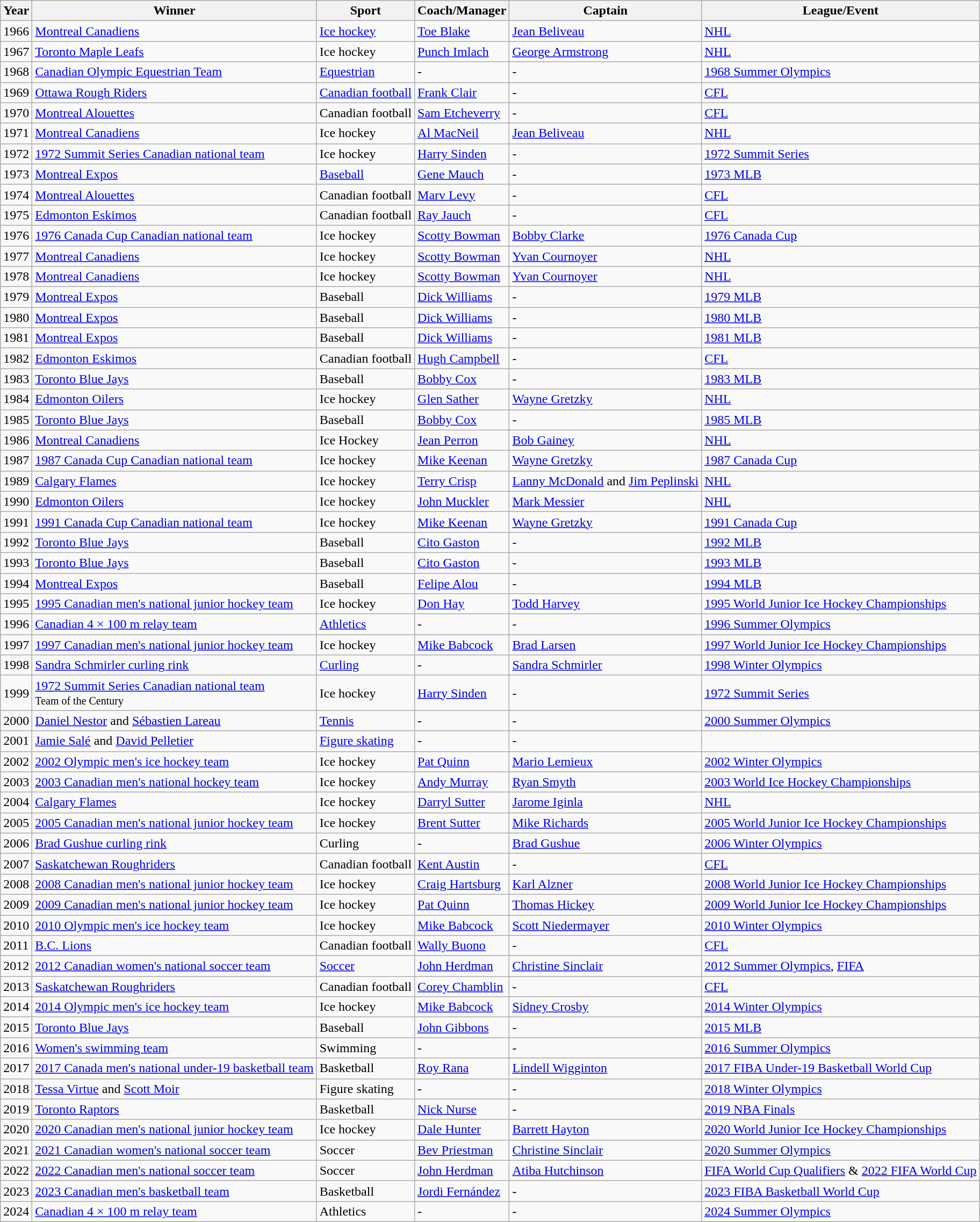<table class="wikitable sortable">
<tr>
<th scope="col">Year</th>
<th scope="col">Winner</th>
<th scope="col">Sport</th>
<th scope="col">Coach/Manager</th>
<th scope="col">Captain</th>
<th scope="col">League/Event</th>
</tr>
<tr>
<td>1966</td>
<td><a href='#'>Montreal Canadiens</a></td>
<td><a href='#'>Ice hockey</a></td>
<td><a href='#'>Toe Blake</a></td>
<td><a href='#'>Jean Beliveau</a></td>
<td><a href='#'>NHL</a></td>
</tr>
<tr>
<td>1967</td>
<td><a href='#'>Toronto Maple Leafs</a></td>
<td>Ice hockey</td>
<td><a href='#'>Punch Imlach</a></td>
<td><a href='#'>George Armstrong</a></td>
<td><a href='#'>NHL</a></td>
</tr>
<tr>
<td>1968</td>
<td><a href='#'>Canadian Olympic Equestrian Team</a></td>
<td><a href='#'>Equestrian</a></td>
<td>-</td>
<td>-</td>
<td><a href='#'>1968 Summer Olympics</a></td>
</tr>
<tr>
<td>1969</td>
<td><a href='#'>Ottawa Rough Riders</a></td>
<td><a href='#'>Canadian football</a></td>
<td><a href='#'>Frank Clair</a></td>
<td>-</td>
<td><a href='#'>CFL</a></td>
</tr>
<tr>
<td>1970</td>
<td><a href='#'>Montreal Alouettes</a></td>
<td>Canadian football</td>
<td><a href='#'>Sam Etcheverry</a></td>
<td>-</td>
<td><a href='#'>CFL</a></td>
</tr>
<tr>
<td>1971</td>
<td><a href='#'>Montreal Canadiens</a></td>
<td>Ice hockey</td>
<td><a href='#'>Al MacNeil</a></td>
<td><a href='#'>Jean Beliveau</a></td>
<td><a href='#'>NHL</a></td>
</tr>
<tr>
<td>1972</td>
<td><a href='#'>1972 Summit Series Canadian national team</a></td>
<td>Ice hockey</td>
<td><a href='#'>Harry Sinden</a></td>
<td>-</td>
<td><a href='#'>1972 Summit Series</a></td>
</tr>
<tr>
<td>1973</td>
<td><a href='#'>Montreal Expos</a></td>
<td><a href='#'>Baseball</a></td>
<td><a href='#'>Gene Mauch</a></td>
<td>-</td>
<td><a href='#'>1973 MLB</a></td>
</tr>
<tr>
<td>1974</td>
<td><a href='#'>Montreal Alouettes</a></td>
<td>Canadian football</td>
<td><a href='#'>Marv Levy</a></td>
<td>-</td>
<td><a href='#'>CFL</a></td>
</tr>
<tr>
<td>1975</td>
<td><a href='#'>Edmonton Eskimos</a></td>
<td>Canadian football</td>
<td><a href='#'>Ray Jauch</a></td>
<td>-</td>
<td><a href='#'>CFL</a></td>
</tr>
<tr>
<td>1976</td>
<td><a href='#'>1976 Canada Cup Canadian national team</a></td>
<td>Ice hockey</td>
<td><a href='#'>Scotty Bowman</a></td>
<td><a href='#'>Bobby Clarke</a></td>
<td><a href='#'>1976 Canada Cup</a></td>
</tr>
<tr>
<td>1977</td>
<td><a href='#'>Montreal Canadiens</a></td>
<td>Ice hockey</td>
<td><a href='#'>Scotty Bowman</a></td>
<td><a href='#'>Yvan Cournoyer</a></td>
<td><a href='#'>NHL</a></td>
</tr>
<tr>
<td>1978</td>
<td><a href='#'>Montreal Canadiens</a></td>
<td>Ice hockey</td>
<td><a href='#'>Scotty Bowman</a></td>
<td><a href='#'>Yvan Cournoyer</a></td>
<td><a href='#'>NHL</a></td>
</tr>
<tr>
<td>1979</td>
<td><a href='#'>Montreal Expos</a></td>
<td>Baseball</td>
<td><a href='#'>Dick Williams</a></td>
<td>-</td>
<td><a href='#'>1979 MLB</a></td>
</tr>
<tr>
<td>1980</td>
<td><a href='#'>Montreal Expos</a></td>
<td>Baseball</td>
<td><a href='#'>Dick Williams</a></td>
<td>-</td>
<td><a href='#'>1980 MLB</a></td>
</tr>
<tr>
<td>1981</td>
<td><a href='#'>Montreal Expos</a></td>
<td>Baseball</td>
<td><a href='#'>Dick Williams</a></td>
<td>-</td>
<td><a href='#'>1981 MLB</a></td>
</tr>
<tr>
<td>1982</td>
<td><a href='#'>Edmonton Eskimos</a></td>
<td>Canadian football</td>
<td><a href='#'>Hugh Campbell</a></td>
<td>-</td>
<td><a href='#'>CFL</a></td>
</tr>
<tr>
<td>1983</td>
<td><a href='#'>Toronto Blue Jays</a></td>
<td>Baseball</td>
<td><a href='#'>Bobby Cox</a></td>
<td>-</td>
<td><a href='#'>1983 MLB</a></td>
</tr>
<tr>
<td>1984</td>
<td><a href='#'>Edmonton Oilers</a></td>
<td>Ice hockey</td>
<td><a href='#'>Glen Sather</a></td>
<td><a href='#'>Wayne Gretzky</a></td>
<td><a href='#'>NHL</a></td>
</tr>
<tr>
<td>1985</td>
<td><a href='#'>Toronto Blue Jays</a></td>
<td>Baseball</td>
<td><a href='#'>Bobby Cox</a></td>
<td>-</td>
<td><a href='#'>1985 MLB</a></td>
</tr>
<tr>
<td>1986</td>
<td><a href='#'>Montreal Canadiens</a></td>
<td>Ice Hockey</td>
<td><a href='#'>Jean Perron</a></td>
<td><a href='#'>Bob Gainey</a></td>
<td><a href='#'>NHL</a></td>
</tr>
<tr>
<td>1987</td>
<td><a href='#'>1987 Canada Cup Canadian national team</a></td>
<td>Ice hockey</td>
<td><a href='#'>Mike Keenan</a></td>
<td><a href='#'>Wayne Gretzky</a></td>
<td><a href='#'>1987 Canada Cup</a></td>
</tr>
<tr>
<td>1989</td>
<td><a href='#'>Calgary Flames</a></td>
<td>Ice hockey</td>
<td><a href='#'>Terry Crisp</a></td>
<td><a href='#'>Lanny McDonald</a> and <a href='#'>Jim Peplinski</a></td>
<td><a href='#'>NHL</a></td>
</tr>
<tr>
<td>1990</td>
<td><a href='#'>Edmonton Oilers</a></td>
<td>Ice hockey</td>
<td><a href='#'>John Muckler</a></td>
<td><a href='#'>Mark Messier</a></td>
<td><a href='#'>NHL</a></td>
</tr>
<tr>
<td>1991</td>
<td><a href='#'>1991 Canada Cup Canadian national team</a></td>
<td>Ice hockey</td>
<td><a href='#'>Mike Keenan</a></td>
<td><a href='#'>Wayne Gretzky</a></td>
<td><a href='#'>1991 Canada Cup</a></td>
</tr>
<tr>
<td>1992</td>
<td><a href='#'>Toronto Blue Jays</a></td>
<td>Baseball</td>
<td><a href='#'>Cito Gaston</a></td>
<td>-</td>
<td><a href='#'>1992 MLB</a></td>
</tr>
<tr>
<td>1993</td>
<td><a href='#'>Toronto Blue Jays</a></td>
<td>Baseball</td>
<td><a href='#'>Cito Gaston</a></td>
<td>-</td>
<td><a href='#'>1993 MLB</a></td>
</tr>
<tr>
<td>1994</td>
<td><a href='#'>Montreal Expos</a></td>
<td>Baseball</td>
<td><a href='#'>Felipe Alou</a></td>
<td>-</td>
<td><a href='#'>1994 MLB</a></td>
</tr>
<tr>
<td>1995</td>
<td><a href='#'>1995 Canadian men's national junior hockey team</a></td>
<td>Ice hockey</td>
<td><a href='#'>Don Hay</a></td>
<td><a href='#'>Todd Harvey</a></td>
<td><a href='#'>1995 World Junior Ice Hockey Championships</a></td>
</tr>
<tr>
<td>1996</td>
<td><a href='#'>Canadian 4 × 100 m relay team</a></td>
<td><a href='#'>Athletics</a></td>
<td>-</td>
<td>-</td>
<td><a href='#'>1996 Summer Olympics</a></td>
</tr>
<tr>
<td>1997</td>
<td><a href='#'>1997 Canadian men's national junior hockey team</a></td>
<td>Ice hockey</td>
<td><a href='#'>Mike Babcock</a></td>
<td><a href='#'>Brad Larsen</a></td>
<td><a href='#'>1997 World Junior Ice Hockey Championships</a></td>
</tr>
<tr>
<td>1998</td>
<td><a href='#'>Sandra Schmirler curling rink</a></td>
<td><a href='#'>Curling</a></td>
<td>-</td>
<td><a href='#'>Sandra Schmirler</a></td>
<td><a href='#'>1998 Winter Olympics</a></td>
</tr>
<tr>
<td>1999</td>
<td><a href='#'>1972 Summit Series Canadian national team</a><br><small>Team of the Century</small></td>
<td>Ice hockey</td>
<td><a href='#'>Harry Sinden</a></td>
<td>-</td>
<td><a href='#'>1972 Summit Series</a></td>
</tr>
<tr>
<td>2000</td>
<td><a href='#'>Daniel Nestor</a> and <a href='#'>Sébastien Lareau</a></td>
<td><a href='#'>Tennis</a></td>
<td>-</td>
<td>-</td>
<td><a href='#'>2000 Summer Olympics</a></td>
</tr>
<tr>
<td>2001</td>
<td><a href='#'>Jamie Salé</a> and <a href='#'>David Pelletier</a></td>
<td><a href='#'>Figure skating</a></td>
<td>-</td>
<td>-</td>
<td></td>
</tr>
<tr>
<td>2002</td>
<td><a href='#'>2002 Olympic men's ice hockey team</a></td>
<td>Ice hockey</td>
<td><a href='#'>Pat Quinn</a></td>
<td><a href='#'>Mario Lemieux</a></td>
<td><a href='#'>2002 Winter Olympics</a></td>
</tr>
<tr>
<td>2003</td>
<td><a href='#'>2003 Canadian men's national hockey team</a></td>
<td>Ice hockey</td>
<td><a href='#'>Andy Murray</a></td>
<td><a href='#'>Ryan Smyth</a></td>
<td><a href='#'>2003 World Ice Hockey Championships</a></td>
</tr>
<tr>
<td>2004</td>
<td><a href='#'>Calgary Flames</a></td>
<td>Ice hockey</td>
<td><a href='#'>Darryl Sutter</a></td>
<td><a href='#'>Jarome Iginla</a></td>
<td><a href='#'>NHL</a></td>
</tr>
<tr>
<td>2005</td>
<td><a href='#'>2005 Canadian men's national junior hockey team</a></td>
<td>Ice hockey</td>
<td><a href='#'>Brent Sutter</a></td>
<td><a href='#'>Mike Richards</a></td>
<td><a href='#'>2005 World Junior Ice Hockey Championships</a></td>
</tr>
<tr>
<td>2006</td>
<td><a href='#'>Brad Gushue curling rink</a></td>
<td>Curling</td>
<td>-</td>
<td><a href='#'>Brad Gushue</a></td>
<td><a href='#'>2006 Winter Olympics</a></td>
</tr>
<tr>
<td>2007</td>
<td><a href='#'>Saskatchewan Roughriders</a></td>
<td>Canadian football</td>
<td><a href='#'>Kent Austin</a></td>
<td>-</td>
<td><a href='#'>CFL</a></td>
</tr>
<tr>
<td>2008</td>
<td><a href='#'>2008 Canadian men's national junior hockey team</a></td>
<td>Ice hockey</td>
<td><a href='#'>Craig Hartsburg</a></td>
<td><a href='#'>Karl Alzner</a></td>
<td><a href='#'>2008 World Junior Ice Hockey Championships</a></td>
</tr>
<tr>
<td>2009</td>
<td><a href='#'>2009 Canadian men's national junior hockey team</a></td>
<td>Ice hockey</td>
<td><a href='#'>Pat Quinn</a></td>
<td><a href='#'>Thomas Hickey</a></td>
<td><a href='#'>2009 World Junior Ice Hockey Championships</a></td>
</tr>
<tr>
<td>2010</td>
<td><a href='#'>2010 Olympic men's ice hockey team</a></td>
<td>Ice hockey</td>
<td><a href='#'>Mike Babcock</a></td>
<td><a href='#'>Scott Niedermayer</a></td>
<td><a href='#'>2010 Winter Olympics</a></td>
</tr>
<tr>
<td>2011</td>
<td><a href='#'>B.C. Lions</a></td>
<td>Canadian football</td>
<td><a href='#'>Wally Buono</a></td>
<td>-</td>
<td><a href='#'>CFL</a></td>
</tr>
<tr>
<td>2012</td>
<td><a href='#'>2012 Canadian women's national soccer team</a></td>
<td><a href='#'>Soccer</a></td>
<td><a href='#'>John Herdman</a></td>
<td><a href='#'>Christine Sinclair</a></td>
<td><a href='#'>2012 Summer Olympics</a>, <a href='#'>FIFA</a></td>
</tr>
<tr>
<td>2013</td>
<td><a href='#'>Saskatchewan Roughriders</a></td>
<td>Canadian football</td>
<td><a href='#'>Corey Chamblin</a></td>
<td>-</td>
<td><a href='#'>CFL</a></td>
</tr>
<tr>
<td>2014</td>
<td><a href='#'>2014 Olympic men's ice hockey team</a></td>
<td>Ice hockey</td>
<td><a href='#'>Mike Babcock</a></td>
<td><a href='#'>Sidney Crosby</a></td>
<td><a href='#'>2014 Winter Olympics</a></td>
</tr>
<tr>
<td>2015</td>
<td><a href='#'>Toronto Blue Jays</a></td>
<td>Baseball</td>
<td><a href='#'>John Gibbons</a></td>
<td>-</td>
<td><a href='#'>2015 MLB</a></td>
</tr>
<tr>
<td>2016</td>
<td><a href='#'>Women's swimming team</a></td>
<td>Swimming</td>
<td>-</td>
<td>-</td>
<td><a href='#'>2016 Summer Olympics</a></td>
</tr>
<tr>
<td>2017</td>
<td><a href='#'>2017 Canada men's national under-19 basketball team</a></td>
<td>Basketball</td>
<td><a href='#'>Roy Rana</a></td>
<td><a href='#'>Lindell Wigginton</a></td>
<td><a href='#'>2017 FIBA Under-19 Basketball World Cup</a></td>
</tr>
<tr>
<td>2018</td>
<td><a href='#'>Tessa Virtue</a> and <a href='#'>Scott Moir</a></td>
<td>Figure skating</td>
<td>-</td>
<td>-</td>
<td><a href='#'>2018 Winter Olympics</a></td>
</tr>
<tr>
<td>2019</td>
<td><a href='#'>Toronto Raptors</a></td>
<td>Basketball</td>
<td><a href='#'>Nick Nurse</a></td>
<td>-</td>
<td><a href='#'>2019 NBA Finals</a></td>
</tr>
<tr>
<td>2020</td>
<td><a href='#'>2020 Canadian men's national junior hockey team</a></td>
<td>Ice hockey</td>
<td><a href='#'>Dale Hunter</a></td>
<td><a href='#'>Barrett Hayton</a></td>
<td><a href='#'>2020 World Junior Ice Hockey Championships</a></td>
</tr>
<tr>
<td>2021</td>
<td><a href='#'>2021 Canadian women's national soccer team</a></td>
<td>Soccer</td>
<td><a href='#'>Bev Priestman</a></td>
<td><a href='#'>Christine Sinclair</a></td>
<td><a href='#'>2020 Summer Olympics</a></td>
</tr>
<tr>
<td>2022</td>
<td><a href='#'>2022 Canadian men's national soccer team</a></td>
<td>Soccer</td>
<td><a href='#'>John Herdman</a></td>
<td><a href='#'>Atiba Hutchinson</a></td>
<td><a href='#'>FIFA World Cup Qualifiers</a> & <a href='#'>2022 FIFA World Cup</a></td>
</tr>
<tr>
<td>2023</td>
<td><a href='#'>2023 Canadian men's basketball team</a></td>
<td>Basketball</td>
<td><a href='#'>Jordi Fernández</a></td>
<td>-</td>
<td><a href='#'>2023 FIBA Basketball World Cup</a></td>
</tr>
<tr>
<td>2024</td>
<td><a href='#'>Canadian 4 × 100 m relay team</a></td>
<td>Athletics</td>
<td>-</td>
<td>-</td>
<td><a href='#'>2024 Summer Olympics</a></td>
</tr>
</table>
